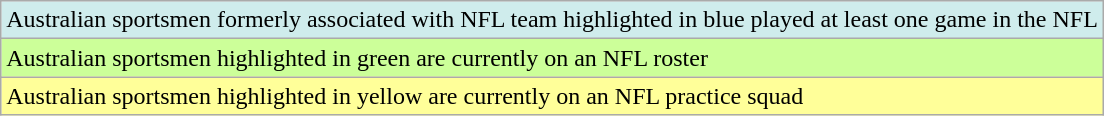<table class="wikitable">
<tr style="background:#cfecec;">
<td>Australian sportsmen formerly associated with NFL team highlighted in blue played at least one game in the NFL</td>
</tr>
<tr style="background:#cf9;">
<td>Australian sportsmen highlighted in green are currently on an NFL roster</td>
</tr>
<tr style="background:#ff9;">
<td>Australian sportsmen highlighted in yellow are currently on an NFL practice squad</td>
</tr>
</table>
